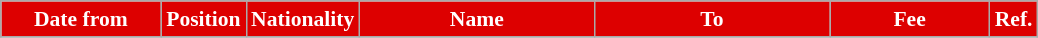<table class="wikitable"  style="text-align:center; font-size:90%; ">
<tr>
<th style="background:#DD0000; color:#FFFFFF; width:100px;">Date from</th>
<th style="background:#DD0000; color:#FFFFFF; width:50px;">Position</th>
<th style="background:#DD0000; color:#FFFFFF; width:50px;">Nationality</th>
<th style="background:#DD0000; color:#FFFFFF; width:150px;">Name</th>
<th style="background:#DD0000; color:#FFFFFF; width:150px;">To</th>
<th style="background:#DD0000; color:#FFFFFF; width:100px;">Fee</th>
<th style="background:#DD0000; color:#FFFFFF; width:25px;">Ref.</th>
</tr>
<tr>
</tr>
</table>
